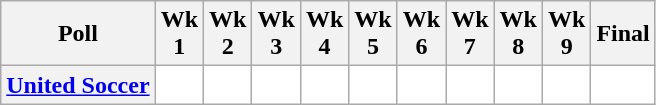<table class="wikitable" style="white-space:nowrap;text-align:center;">
<tr>
<th>Poll</th>
<th>Wk<br>1</th>
<th>Wk<br>2</th>
<th>Wk<br>3</th>
<th>Wk<br>4</th>
<th>Wk<br>5</th>
<th>Wk<br>6</th>
<th>Wk<br>7</th>
<th>Wk<br>8</th>
<th>Wk<br>9</th>
<th>Final<br></th>
</tr>
<tr>
<th><a href='#'>United Soccer</a></th>
<td style="background:#FFFFFF;"></td>
<td style="background:#FFFFFF;"></td>
<td style="background:#FFFFFF;"></td>
<td style="background:#FFFFFF;"></td>
<td style="background:#FFFFFF;"></td>
<td style="background:#FFFFFF;"></td>
<td style="background:#FFFFFF;"></td>
<td style="background:#FFFFFF;"></td>
<td style="background:#FFFFFF;"></td>
<td style="background:#FFFFFF;"></td>
</tr>
</table>
